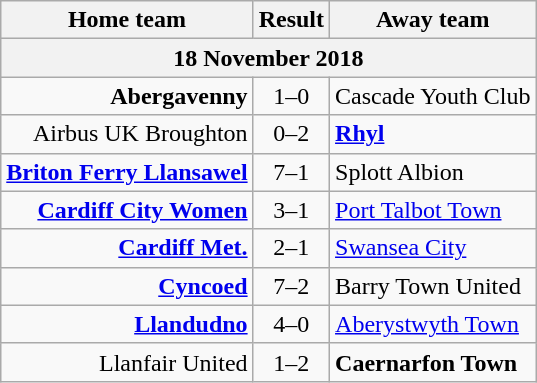<table class="wikitable">
<tr>
<th>Home team</th>
<th>Result</th>
<th>Away team</th>
</tr>
<tr>
<th colspan = 3>18 November 2018</th>
</tr>
<tr>
<td style="text-align:right;"><strong>Abergavenny</strong></td>
<td style="text-align:center;">1–0</td>
<td>Cascade Youth Club</td>
</tr>
<tr>
<td style="text-align:right;">Airbus UK Broughton</td>
<td style="text-align:center;">0–2</td>
<td><strong><a href='#'>Rhyl</a></strong></td>
</tr>
<tr>
<td style="text-align:right;"><strong><a href='#'>Briton Ferry Llansawel</a></strong></td>
<td style="text-align:center;">7–1</td>
<td>Splott Albion</td>
</tr>
<tr>
<td style="text-align:right;"><strong><a href='#'>Cardiff City Women</a></strong></td>
<td style="text-align:center;">3–1</td>
<td><a href='#'>Port Talbot Town</a></td>
</tr>
<tr>
<td style="text-align:right;"><strong><a href='#'>Cardiff Met.</a></strong></td>
<td style="text-align:center;">2–1</td>
<td><a href='#'>Swansea City</a></td>
</tr>
<tr>
<td style="text-align:right;"><strong><a href='#'>Cyncoed</a></strong></td>
<td style="text-align:center;">7–2</td>
<td>Barry Town United</td>
</tr>
<tr>
<td style="text-align:right;"><strong><a href='#'>Llandudno</a></strong></td>
<td style="text-align:center;">4–0</td>
<td><a href='#'>Aberystwyth Town</a></td>
</tr>
<tr>
<td style="text-align:right;">Llanfair United</td>
<td style="text-align:center;">1–2</td>
<td><strong>Caernarfon Town</strong></td>
</tr>
</table>
